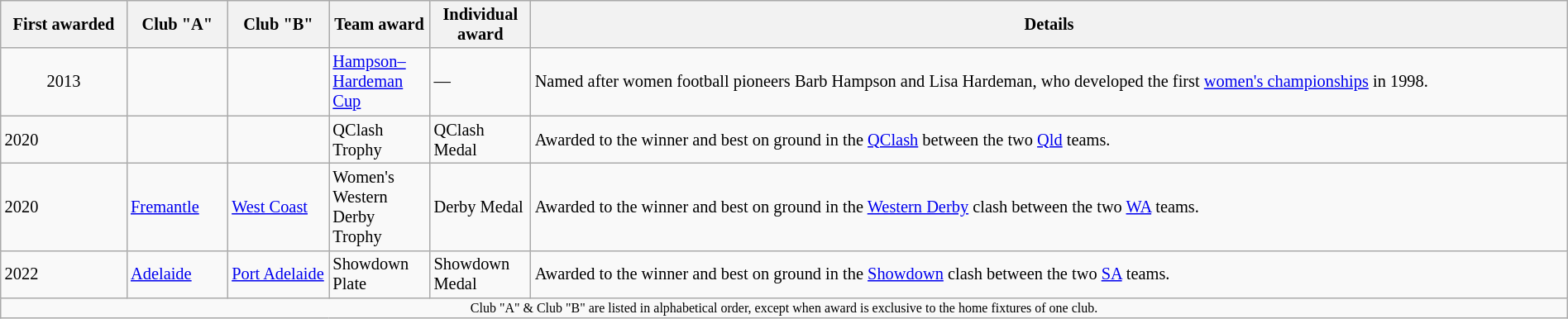<table class="wikitable sortable" style="text-align:left;width:100%;font-size:85%">
<tr>
<th class=unsortable align="center">First awarded</th>
<th width="75px">Club "A"</th>
<th width="75px">Club "B"</th>
<th class=unsortable width="75px">Team award</th>
<th class=unsortable width="75px">Individual award</th>
<th class=unsortable>Details</th>
</tr>
<tr>
<td align="center">2013</td>
<td></td>
<td></td>
<td><a href='#'>Hampson–Hardeman Cup</a></td>
<td>—</td>
<td>Named after women football pioneers Barb Hampson and Lisa Hardeman, who developed the first <a href='#'>women's championships</a> in 1998.</td>
</tr>
<tr>
<td>2020</td>
<td></td>
<td></td>
<td>QClash Trophy</td>
<td>QClash Medal</td>
<td>Awarded to the winner and best on ground in the <a href='#'>QClash</a> between the two <a href='#'>Qld</a> teams.</td>
</tr>
<tr>
<td>2020</td>
<td><a href='#'>Fremantle</a></td>
<td><a href='#'>West Coast</a></td>
<td>Women's Western Derby Trophy</td>
<td>Derby Medal</td>
<td>Awarded to the winner and best on ground in the <a href='#'>Western Derby</a> clash between the two <a href='#'>WA</a> teams.</td>
</tr>
<tr>
<td>2022</td>
<td><a href='#'>Adelaide</a></td>
<td><a href='#'>Port Adelaide</a></td>
<td>Showdown Plate</td>
<td>Showdown Medal</td>
<td>Awarded to the winner and best on ground in the <a href='#'>Showdown</a> clash between the two <a href='#'>SA</a> teams.</td>
</tr>
<tr class="sortbottom">
<td colspan="12" style="font-size:8pt;text-align:center">Club "A" & Club "B" are listed in alphabetical order, except when award is exclusive to the home fixtures of one club.</td>
</tr>
</table>
